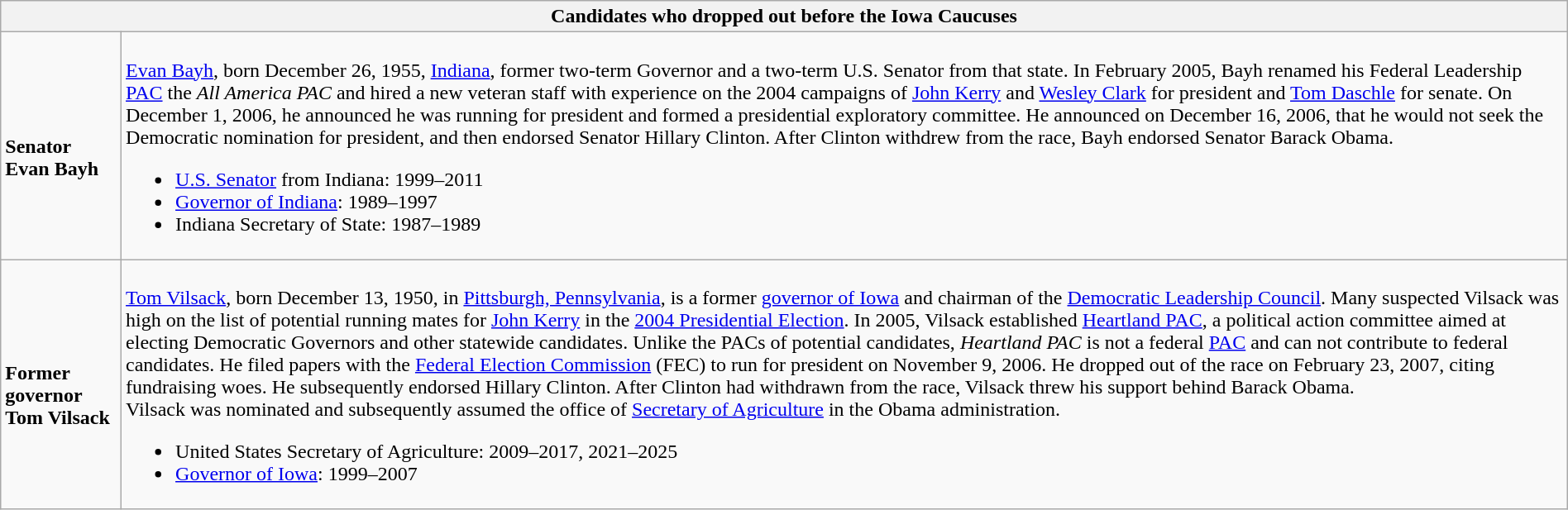<table class="wikitable" style="margin:auto; width:100%;">
<tr>
<th colspan=2>Candidates who dropped out before the Iowa Caucuses</th>
</tr>
<tr>
<td><br><strong>Senator Evan Bayh</strong></td>
<td><br><a href='#'>Evan Bayh</a>, born December 26, 1955, <a href='#'>Indiana</a>, former two-term Governor and a two-term U.S. Senator from that state. In February 2005, Bayh renamed his Federal Leadership <a href='#'>PAC</a> the <em>All America PAC</em> and hired a new veteran staff with experience on the 2004 campaigns of <a href='#'>John Kerry</a> and <a href='#'>Wesley Clark</a> for president and <a href='#'>Tom Daschle</a> for senate. On December 1, 2006, he announced he was running for president and formed a presidential exploratory committee. He announced on December 16, 2006, that he would not seek the Democratic nomination for president, and then endorsed Senator Hillary Clinton. After Clinton withdrew from the race, Bayh endorsed Senator Barack Obama.<ul><li><a href='#'>U.S. Senator</a> from Indiana: 1999–2011</li><li><a href='#'>Governor of Indiana</a>: 1989–1997</li><li>Indiana Secretary of State: 1987–1989</li></ul></td>
</tr>
<tr>
<td><br><strong>Former governor Tom Vilsack</strong></td>
<td><br><a href='#'>Tom Vilsack</a>, born December 13, 1950, in <a href='#'>Pittsburgh, Pennsylvania</a>, is a former <a href='#'>governor of Iowa</a> and chairman of the <a href='#'>Democratic Leadership Council</a>. Many suspected Vilsack was high on the list of potential running mates for <a href='#'>John Kerry</a> in the <a href='#'>2004 Presidential Election</a>. In 2005, Vilsack established <a href='#'>Heartland PAC</a>, a political action committee aimed at electing Democratic Governors and other statewide candidates. Unlike the PACs of potential candidates, <em>Heartland PAC</em> is not a federal <a href='#'>PAC</a> and can not contribute to federal candidates. He filed papers with the <a href='#'>Federal Election Commission</a> (FEC) to run for president on November 9, 2006. He dropped out of the race on February 23, 2007, citing fundraising woes. He subsequently endorsed Hillary Clinton. After Clinton had withdrawn from the race, Vilsack threw his support behind Barack Obama.<br>Vilsack was nominated and subsequently assumed the office of <a href='#'>Secretary of Agriculture</a> in the Obama administration.<ul><li>United States Secretary of Agriculture: 2009–2017, 2021–2025</li><li><a href='#'>Governor of Iowa</a>: 1999–2007</li></ul></td>
</tr>
</table>
